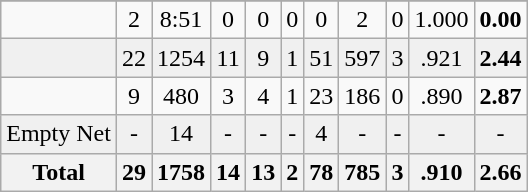<table class="wikitable sortable">
<tr align="center">
</tr>
<tr align="center" bgcolor="">
<td></td>
<td>2</td>
<td>8:51</td>
<td>0</td>
<td>0</td>
<td>0</td>
<td>0</td>
<td>2</td>
<td>0</td>
<td>1.000</td>
<td><strong>0.00</strong></td>
</tr>
<tr align="center" bgcolor="f0f0f0">
<td></td>
<td>22</td>
<td>1254</td>
<td>11</td>
<td>9</td>
<td>1</td>
<td>51</td>
<td>597</td>
<td>3</td>
<td>.921</td>
<td><strong>2.44</strong></td>
</tr>
<tr align="center" bgcolor="">
<td></td>
<td>9</td>
<td>480</td>
<td>3</td>
<td>4</td>
<td>1</td>
<td>23</td>
<td>186</td>
<td>0</td>
<td>.890</td>
<td><strong>2.87</strong></td>
</tr>
<tr align="center" bgcolor="f0f0f0">
<td>Empty Net</td>
<td>-</td>
<td>14</td>
<td>-</td>
<td>-</td>
<td>-</td>
<td>4</td>
<td>-</td>
<td>-</td>
<td>-</td>
<td>-</td>
</tr>
<tr>
<th>Total</th>
<th>29</th>
<th>1758</th>
<th>14</th>
<th>13</th>
<th>2</th>
<th>78</th>
<th>785</th>
<th>3</th>
<th>.910</th>
<th>2.66</th>
</tr>
</table>
